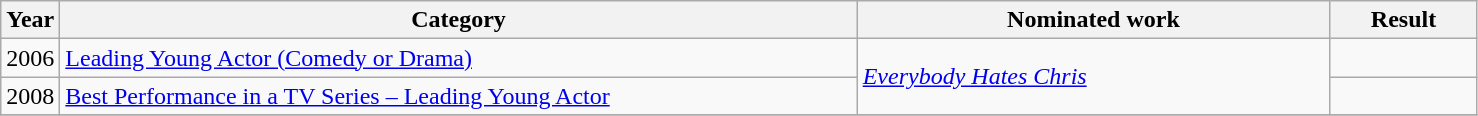<table class="wikitable sortable" width =>
<tr>
<th width=4%>Year</th>
<th width=54%>Category</th>
<th width=32%>Nominated work</th>
<th width=10%>Result</th>
</tr>
<tr won>
<td>2006</td>
<td><a href='#'>Leading Young Actor (Comedy or Drama)</a></td>
<td rowspan="2"><em><a href='#'>Everybody Hates Chris</a></em></td>
<td></td>
</tr>
<tr>
<td>2008</td>
<td><a href='#'>Best Performance in a TV Series – Leading Young Actor</a></td>
<td></td>
</tr>
<tr>
</tr>
</table>
